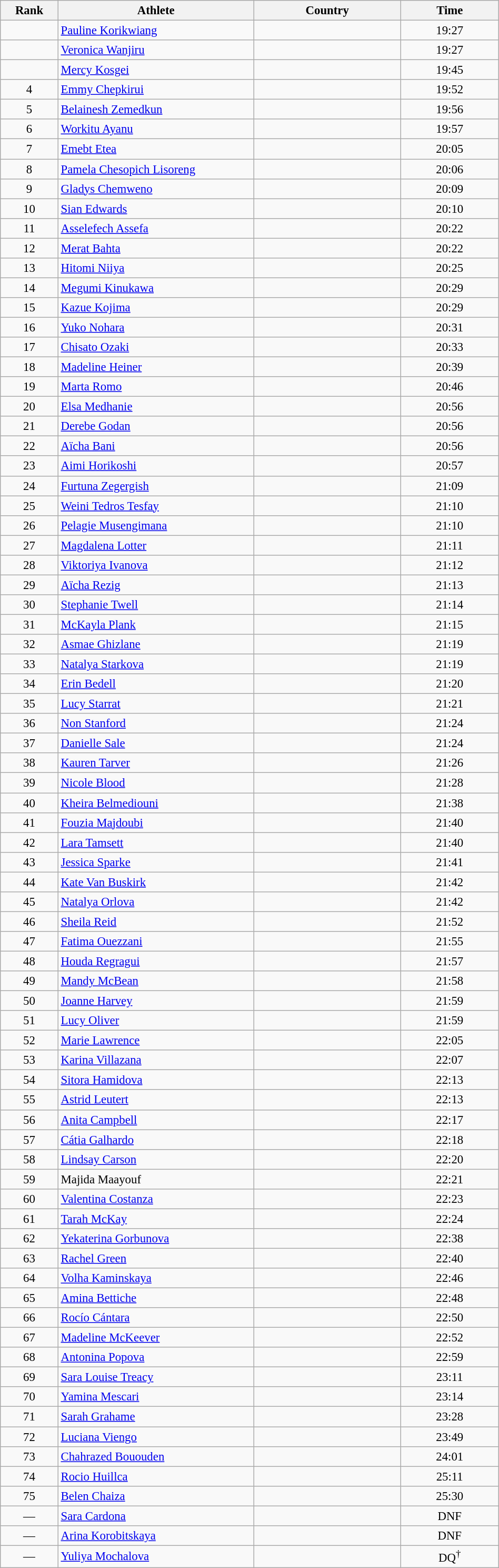<table class="wikitable sortable" style=" text-align:center; font-size:95%;" width="50%">
<tr>
<th width=5%>Rank</th>
<th width=20%>Athlete</th>
<th width=15%>Country</th>
<th width=10%>Time</th>
</tr>
<tr>
<td align=center></td>
<td align=left><a href='#'>Pauline Korikwiang</a></td>
<td align=left></td>
<td>19:27</td>
</tr>
<tr>
<td align=center></td>
<td align=left><a href='#'>Veronica Wanjiru</a></td>
<td align=left></td>
<td>19:27</td>
</tr>
<tr>
<td align=center></td>
<td align=left><a href='#'>Mercy Kosgei</a></td>
<td align=left></td>
<td>19:45</td>
</tr>
<tr>
<td align=center>4</td>
<td align=left><a href='#'>Emmy Chepkirui</a></td>
<td align=left></td>
<td>19:52</td>
</tr>
<tr>
<td align=center>5</td>
<td align=left><a href='#'>Belainesh Zemedkun</a></td>
<td align=left></td>
<td>19:56</td>
</tr>
<tr>
<td align=center>6</td>
<td align=left><a href='#'>Workitu Ayanu</a></td>
<td align=left></td>
<td>19:57</td>
</tr>
<tr>
<td align=center>7</td>
<td align=left><a href='#'>Emebt Etea</a></td>
<td align=left></td>
<td>20:05</td>
</tr>
<tr>
<td align=center>8</td>
<td align=left><a href='#'>Pamela Chesopich Lisoreng</a></td>
<td align=left></td>
<td>20:06</td>
</tr>
<tr>
<td align=center>9</td>
<td align=left><a href='#'>Gladys Chemweno</a></td>
<td align=left></td>
<td>20:09</td>
</tr>
<tr>
<td align=center>10</td>
<td align=left><a href='#'>Sian Edwards</a></td>
<td align=left></td>
<td>20:10</td>
</tr>
<tr>
<td align=center>11</td>
<td align=left><a href='#'>Asselefech Assefa</a></td>
<td align=left></td>
<td>20:22</td>
</tr>
<tr>
<td align=center>12</td>
<td align=left><a href='#'>Merat Bahta</a></td>
<td align=left></td>
<td>20:22</td>
</tr>
<tr>
<td align=center>13</td>
<td align=left><a href='#'>Hitomi Niiya</a></td>
<td align=left></td>
<td>20:25</td>
</tr>
<tr>
<td align=center>14</td>
<td align=left><a href='#'>Megumi Kinukawa</a></td>
<td align=left></td>
<td>20:29</td>
</tr>
<tr>
<td align=center>15</td>
<td align=left><a href='#'>Kazue Kojima</a></td>
<td align=left></td>
<td>20:29</td>
</tr>
<tr>
<td align=center>16</td>
<td align=left><a href='#'>Yuko Nohara</a></td>
<td align=left></td>
<td>20:31</td>
</tr>
<tr>
<td align=center>17</td>
<td align=left><a href='#'>Chisato Ozaki</a></td>
<td align=left></td>
<td>20:33</td>
</tr>
<tr>
<td align=center>18</td>
<td align=left><a href='#'>Madeline Heiner</a></td>
<td align=left></td>
<td>20:39</td>
</tr>
<tr>
<td align=center>19</td>
<td align=left><a href='#'>Marta Romo</a></td>
<td align=left></td>
<td>20:46</td>
</tr>
<tr>
<td align=center>20</td>
<td align=left><a href='#'>Elsa Medhanie</a></td>
<td align=left></td>
<td>20:56</td>
</tr>
<tr>
<td align=center>21</td>
<td align=left><a href='#'>Derebe Godan</a></td>
<td align=left></td>
<td>20:56</td>
</tr>
<tr>
<td align=center>22</td>
<td align=left><a href='#'>Aïcha Bani</a></td>
<td align=left></td>
<td>20:56</td>
</tr>
<tr>
<td align=center>23</td>
<td align=left><a href='#'>Aimi Horikoshi</a></td>
<td align=left></td>
<td>20:57</td>
</tr>
<tr>
<td align=center>24</td>
<td align=left><a href='#'>Furtuna Zegergish</a></td>
<td align=left></td>
<td>21:09</td>
</tr>
<tr>
<td align=center>25</td>
<td align=left><a href='#'>Weini Tedros Tesfay</a></td>
<td align=left></td>
<td>21:10</td>
</tr>
<tr>
<td align=center>26</td>
<td align=left><a href='#'>Pelagie Musengimana</a></td>
<td align=left></td>
<td>21:10</td>
</tr>
<tr>
<td align=center>27</td>
<td align=left><a href='#'>Magdalena Lotter</a></td>
<td align=left></td>
<td>21:11</td>
</tr>
<tr>
<td align=center>28</td>
<td align=left><a href='#'>Viktoriya Ivanova</a></td>
<td align=left></td>
<td>21:12</td>
</tr>
<tr>
<td align=center>29</td>
<td align=left><a href='#'>Aïcha Rezig</a></td>
<td align=left></td>
<td>21:13</td>
</tr>
<tr>
<td align=center>30</td>
<td align=left><a href='#'>Stephanie Twell</a></td>
<td align=left></td>
<td>21:14</td>
</tr>
<tr>
<td align=center>31</td>
<td align=left><a href='#'>McKayla Plank</a></td>
<td align=left></td>
<td>21:15</td>
</tr>
<tr>
<td align=center>32</td>
<td align=left><a href='#'>Asmae Ghizlane</a></td>
<td align=left></td>
<td>21:19</td>
</tr>
<tr>
<td align=center>33</td>
<td align=left><a href='#'>Natalya Starkova</a></td>
<td align=left></td>
<td>21:19</td>
</tr>
<tr>
<td align=center>34</td>
<td align=left><a href='#'>Erin Bedell</a></td>
<td align=left></td>
<td>21:20</td>
</tr>
<tr>
<td align=center>35</td>
<td align=left><a href='#'>Lucy Starrat</a></td>
<td align=left></td>
<td>21:21</td>
</tr>
<tr>
<td align=center>36</td>
<td align=left><a href='#'>Non Stanford</a></td>
<td align=left></td>
<td>21:24</td>
</tr>
<tr>
<td align=center>37</td>
<td align=left><a href='#'>Danielle Sale</a></td>
<td align=left></td>
<td>21:24</td>
</tr>
<tr>
<td align=center>38</td>
<td align=left><a href='#'>Kauren Tarver</a></td>
<td align=left></td>
<td>21:26</td>
</tr>
<tr>
<td align=center>39</td>
<td align=left><a href='#'>Nicole Blood</a></td>
<td align=left></td>
<td>21:28</td>
</tr>
<tr>
<td align=center>40</td>
<td align=left><a href='#'>Kheira Belmediouni</a></td>
<td align=left></td>
<td>21:38</td>
</tr>
<tr>
<td align=center>41</td>
<td align=left><a href='#'>Fouzia Majdoubi</a></td>
<td align=left></td>
<td>21:40</td>
</tr>
<tr>
<td align=center>42</td>
<td align=left><a href='#'>Lara Tamsett</a></td>
<td align=left></td>
<td>21:40</td>
</tr>
<tr>
<td align=center>43</td>
<td align=left><a href='#'>Jessica Sparke</a></td>
<td align=left></td>
<td>21:41</td>
</tr>
<tr>
<td align=center>44</td>
<td align=left><a href='#'>Kate Van Buskirk</a></td>
<td align=left></td>
<td>21:42</td>
</tr>
<tr>
<td align=center>45</td>
<td align=left><a href='#'>Natalya Orlova</a></td>
<td align=left></td>
<td>21:42</td>
</tr>
<tr>
<td align=center>46</td>
<td align=left><a href='#'>Sheila Reid</a></td>
<td align=left></td>
<td>21:52</td>
</tr>
<tr>
<td align=center>47</td>
<td align=left><a href='#'>Fatima Ouezzani</a></td>
<td align=left></td>
<td>21:55</td>
</tr>
<tr>
<td align=center>48</td>
<td align=left><a href='#'>Houda Regragui</a></td>
<td align=left></td>
<td>21:57</td>
</tr>
<tr>
<td align=center>49</td>
<td align=left><a href='#'>Mandy McBean</a></td>
<td align=left></td>
<td>21:58</td>
</tr>
<tr>
<td align=center>50</td>
<td align=left><a href='#'>Joanne Harvey</a></td>
<td align=left></td>
<td>21:59</td>
</tr>
<tr>
<td align=center>51</td>
<td align=left><a href='#'>Lucy Oliver</a></td>
<td align=left></td>
<td>21:59</td>
</tr>
<tr>
<td align=center>52</td>
<td align=left><a href='#'>Marie Lawrence</a></td>
<td align=left></td>
<td>22:05</td>
</tr>
<tr>
<td align=center>53</td>
<td align=left><a href='#'>Karina Villazana</a></td>
<td align=left></td>
<td>22:07</td>
</tr>
<tr>
<td align=center>54</td>
<td align=left><a href='#'>Sitora Hamidova</a></td>
<td align=left></td>
<td>22:13</td>
</tr>
<tr>
<td align=center>55</td>
<td align=left><a href='#'>Astrid Leutert</a></td>
<td align=left></td>
<td>22:13</td>
</tr>
<tr>
<td align=center>56</td>
<td align=left><a href='#'>Anita Campbell</a></td>
<td align=left></td>
<td>22:17</td>
</tr>
<tr>
<td align=center>57</td>
<td align=left><a href='#'>Cátia Galhardo</a></td>
<td align=left></td>
<td>22:18</td>
</tr>
<tr>
<td align=center>58</td>
<td align=left><a href='#'>Lindsay Carson</a></td>
<td align=left></td>
<td>22:20</td>
</tr>
<tr>
<td align=center>59</td>
<td align=left>Majida Maayouf</td>
<td align=left></td>
<td>22:21</td>
</tr>
<tr>
<td align=center>60</td>
<td align=left><a href='#'>Valentina Costanza</a></td>
<td align=left></td>
<td>22:23</td>
</tr>
<tr>
<td align=center>61</td>
<td align=left><a href='#'>Tarah McKay</a></td>
<td align=left></td>
<td>22:24</td>
</tr>
<tr>
<td align=center>62</td>
<td align=left><a href='#'>Yekaterina Gorbunova</a></td>
<td align=left></td>
<td>22:38</td>
</tr>
<tr>
<td align=center>63</td>
<td align=left><a href='#'>Rachel Green</a></td>
<td align=left></td>
<td>22:40</td>
</tr>
<tr>
<td align=center>64</td>
<td align=left><a href='#'>Volha Kaminskaya</a></td>
<td align=left></td>
<td>22:46</td>
</tr>
<tr>
<td align=center>65</td>
<td align=left><a href='#'>Amina Bettiche</a></td>
<td align=left></td>
<td>22:48</td>
</tr>
<tr>
<td align=center>66</td>
<td align=left><a href='#'>Rocío Cántara</a></td>
<td align=left></td>
<td>22:50</td>
</tr>
<tr>
<td align=center>67</td>
<td align=left><a href='#'>Madeline McKeever</a></td>
<td align=left></td>
<td>22:52</td>
</tr>
<tr>
<td align=center>68</td>
<td align=left><a href='#'>Antonina Popova</a></td>
<td align=left></td>
<td>22:59</td>
</tr>
<tr>
<td align=center>69</td>
<td align=left><a href='#'>Sara Louise Treacy</a></td>
<td align=left></td>
<td>23:11</td>
</tr>
<tr>
<td align=center>70</td>
<td align=left><a href='#'>Yamina Mescari</a></td>
<td align=left></td>
<td>23:14</td>
</tr>
<tr>
<td align=center>71</td>
<td align=left><a href='#'>Sarah Grahame</a></td>
<td align=left></td>
<td>23:28</td>
</tr>
<tr>
<td align=center>72</td>
<td align=left><a href='#'>Luciana Viengo</a></td>
<td align=left></td>
<td>23:49</td>
</tr>
<tr>
<td align=center>73</td>
<td align=left><a href='#'>Chahrazed Bououden</a></td>
<td align=left></td>
<td>24:01</td>
</tr>
<tr>
<td align=center>74</td>
<td align=left><a href='#'>Rocio Huillca</a></td>
<td align=left></td>
<td>25:11</td>
</tr>
<tr>
<td align=center>75</td>
<td align=left><a href='#'>Belen Chaiza</a></td>
<td align=left></td>
<td>25:30</td>
</tr>
<tr>
<td align=center>—</td>
<td align=left><a href='#'>Sara Cardona</a></td>
<td align=left></td>
<td>DNF</td>
</tr>
<tr>
<td align=center>—</td>
<td align=left><a href='#'>Arina Korobitskaya</a></td>
<td align=left></td>
<td>DNF</td>
</tr>
<tr>
<td align=center>—</td>
<td align=left><a href='#'>Yuliya Mochalova</a></td>
<td align=left></td>
<td>DQ<sup>†</sup></td>
</tr>
</table>
